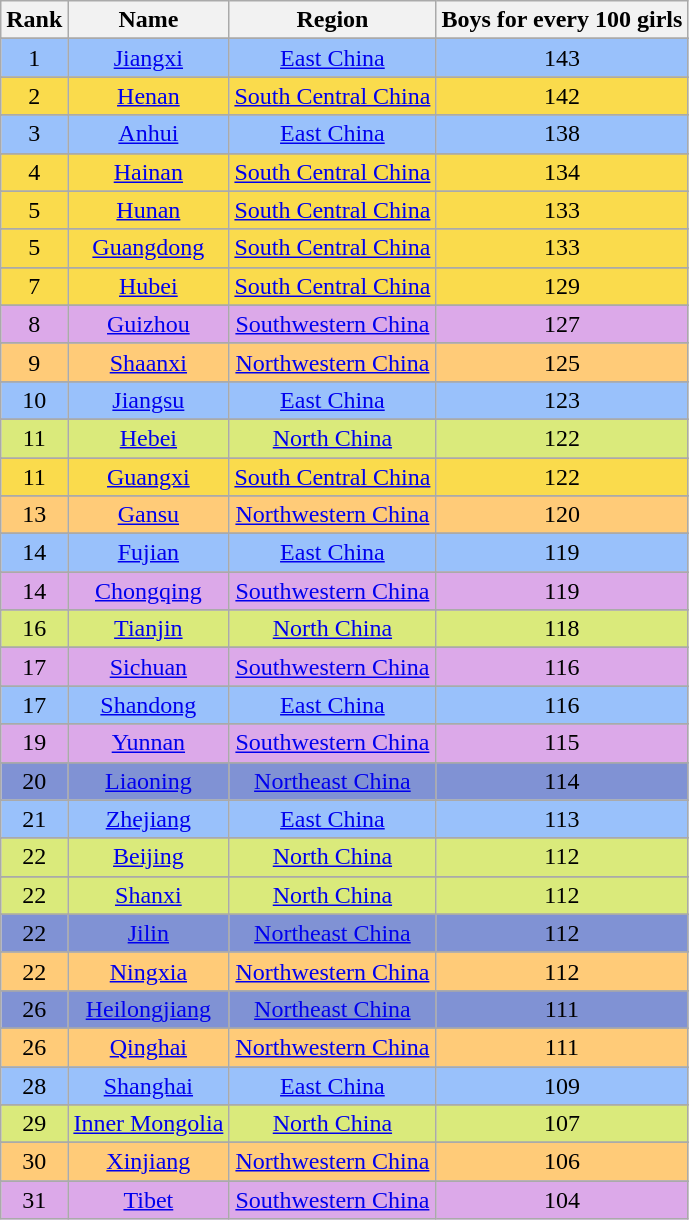<table class="wikitable sortable">
<tr>
<th>Rank</th>
<th>Name</th>
<th>Region</th>
<th>Boys for every 100 girls</th>
</tr>
<tr>
</tr>
<tr align="center" style="background-color: #99c1fb;">
<td>1</td>
<td><a href='#'>Jiangxi</a></td>
<td><a href='#'>East China</a></td>
<td>143</td>
</tr>
<tr>
</tr>
<tr align="center" style="background-color: #fadb4c;">
<td>2</td>
<td><a href='#'>Henan</a></td>
<td><a href='#'>South Central China</a></td>
<td>142</td>
</tr>
<tr>
</tr>
<tr align="center" style="background-color: #99c1fb;">
<td>3</td>
<td><a href='#'>Anhui</a></td>
<td><a href='#'>East China</a></td>
<td>138</td>
</tr>
<tr>
</tr>
<tr align="center" style="background-color: #fadb4c;">
<td>4</td>
<td><a href='#'>Hainan</a></td>
<td><a href='#'>South Central China</a></td>
<td>134</td>
</tr>
<tr>
</tr>
<tr align="center" style="background-color: #fadb4c;">
<td>5</td>
<td><a href='#'>Hunan</a></td>
<td><a href='#'>South Central China</a></td>
<td>133</td>
</tr>
<tr>
</tr>
<tr align="center" style="background-color: #fadb4c;">
<td>5</td>
<td><a href='#'>Guangdong</a></td>
<td><a href='#'>South Central China</a></td>
<td>133</td>
</tr>
<tr>
</tr>
<tr align="center" style="background-color: #fadb4c;">
<td>7</td>
<td><a href='#'>Hubei</a></td>
<td><a href='#'>South Central China</a></td>
<td>129</td>
</tr>
<tr>
</tr>
<tr align="center" style="background-color: #dca9e9;">
<td>8</td>
<td><a href='#'>Guizhou</a></td>
<td><a href='#'>Southwestern China</a></td>
<td>127</td>
</tr>
<tr>
</tr>
<tr align="center" style="background-color: #ffcb78;">
<td>9</td>
<td><a href='#'>Shaanxi</a></td>
<td><a href='#'>Northwestern China</a></td>
<td>125</td>
</tr>
<tr>
</tr>
<tr align="center" style="background-color: #99c1fb;">
<td>10</td>
<td><a href='#'>Jiangsu</a></td>
<td><a href='#'>East China</a></td>
<td>123</td>
</tr>
<tr>
</tr>
<tr align="center" style="background-color: #daea7b;">
<td>11</td>
<td><a href='#'>Hebei</a></td>
<td><a href='#'>North China</a></td>
<td>122</td>
</tr>
<tr>
</tr>
<tr align="center" style="background-color: #fadb4c;">
<td>11</td>
<td><a href='#'>Guangxi</a></td>
<td><a href='#'>South Central China</a></td>
<td>122</td>
</tr>
<tr>
</tr>
<tr align="center" style="background-color: #ffcb78;">
<td>13</td>
<td><a href='#'>Gansu</a></td>
<td><a href='#'>Northwestern China</a></td>
<td>120</td>
</tr>
<tr>
</tr>
<tr align="center" style="background-color: #99c1fb;">
<td>14</td>
<td><a href='#'>Fujian</a></td>
<td><a href='#'>East China</a></td>
<td>119</td>
</tr>
<tr>
</tr>
<tr align="center" style="background-color: #dca9e9;">
<td>14</td>
<td><a href='#'>Chongqing</a></td>
<td><a href='#'>Southwestern China</a></td>
<td>119</td>
</tr>
<tr>
</tr>
<tr align="center" style="background-color: #daea7b;">
<td>16</td>
<td><a href='#'>Tianjin</a></td>
<td><a href='#'>North China</a></td>
<td>118</td>
</tr>
<tr>
</tr>
<tr align="center" style="background-color: #dca9e9;">
<td>17</td>
<td><a href='#'>Sichuan</a></td>
<td><a href='#'>Southwestern China</a></td>
<td>116</td>
</tr>
<tr>
</tr>
<tr align="center" style="background-color: #99c1fb;">
<td>17</td>
<td><a href='#'>Shandong</a></td>
<td><a href='#'>East China</a></td>
<td>116</td>
</tr>
<tr>
</tr>
<tr align="center" style="background-color: #dca9e9;">
<td>19</td>
<td><a href='#'>Yunnan</a></td>
<td><a href='#'>Southwestern China</a></td>
<td>115</td>
</tr>
<tr>
</tr>
<tr align="center" style="background-color: #8092d4;">
<td>20</td>
<td><a href='#'>Liaoning</a></td>
<td><a href='#'>Northeast China</a></td>
<td>114</td>
</tr>
<tr>
</tr>
<tr align="center" style="background-color: #99c1fb;">
<td>21</td>
<td><a href='#'>Zhejiang</a></td>
<td><a href='#'>East China</a></td>
<td>113</td>
</tr>
<tr>
</tr>
<tr align="center" style="background-color: #daea7b;">
<td>22</td>
<td><a href='#'>Beijing</a></td>
<td><a href='#'>North China</a></td>
<td>112</td>
</tr>
<tr>
</tr>
<tr align="center" style="background-color: #daea7b;">
<td>22</td>
<td><a href='#'>Shanxi</a></td>
<td><a href='#'>North China</a></td>
<td>112</td>
</tr>
<tr>
</tr>
<tr align="center" style="background-color: #8092d4;">
<td>22</td>
<td><a href='#'>Jilin</a></td>
<td><a href='#'>Northeast China</a></td>
<td>112</td>
</tr>
<tr>
</tr>
<tr align="center" style="background-color: #ffcb78;">
<td>22</td>
<td><a href='#'>Ningxia</a></td>
<td><a href='#'>Northwestern China</a></td>
<td>112</td>
</tr>
<tr>
</tr>
<tr align="center" style="background-color: #8092d4;">
<td>26</td>
<td><a href='#'>Heilongjiang</a></td>
<td><a href='#'>Northeast China</a></td>
<td>111</td>
</tr>
<tr>
</tr>
<tr align="center" style="background-color: #ffcb78;">
<td>26</td>
<td><a href='#'>Qinghai</a></td>
<td><a href='#'>Northwestern China</a></td>
<td>111</td>
</tr>
<tr>
</tr>
<tr align="center" style="background-color: #99c1fb;">
<td>28</td>
<td><a href='#'>Shanghai</a></td>
<td><a href='#'>East China</a></td>
<td>109</td>
</tr>
<tr>
</tr>
<tr align="center" style="background-color: #daea7b;">
<td>29</td>
<td><a href='#'>Inner Mongolia</a></td>
<td><a href='#'>North China</a></td>
<td>107</td>
</tr>
<tr>
</tr>
<tr align="center" style="background-color: #ffcb78;">
<td>30</td>
<td><a href='#'>Xinjiang</a></td>
<td><a href='#'>Northwestern China</a></td>
<td>106</td>
</tr>
<tr>
</tr>
<tr align="center" style="background-color: #dca9e9;">
<td>31</td>
<td><a href='#'>Tibet</a></td>
<td><a href='#'>Southwestern China</a></td>
<td>104</td>
</tr>
</table>
